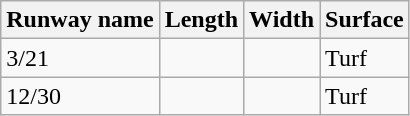<table class="wikitable">
<tr>
<th>Runway name</th>
<th>Length</th>
<th>Width</th>
<th>Surface</th>
</tr>
<tr>
<td>3/21</td>
<td></td>
<td></td>
<td>Turf</td>
</tr>
<tr>
<td>12/30</td>
<td></td>
<td></td>
<td>Turf</td>
</tr>
</table>
